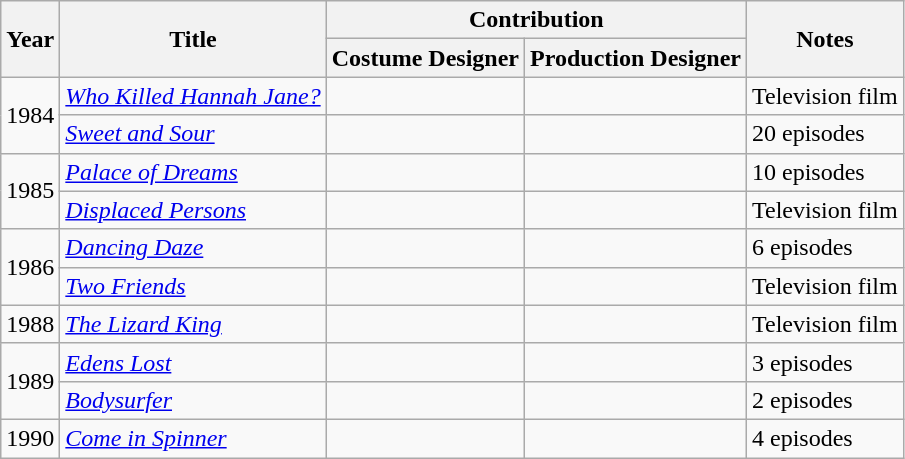<table class="wikitable sortable">
<tr>
<th rowspan="2" scope="col">Year</th>
<th rowspan="2" scope="col">Title</th>
<th colspan="2" scope="col">Contribution</th>
<th rowspan="2" class="unsortable" scope="col">Notes</th>
</tr>
<tr>
<th scope="col">Costume Designer</th>
<th scope="col">Production Designer</th>
</tr>
<tr>
<td rowspan="2">1984</td>
<td><em><a href='#'>Who Killed Hannah Jane?</a></em></td>
<td></td>
<td></td>
<td>Television film</td>
</tr>
<tr>
<td><em><a href='#'>Sweet and Sour</a></em></td>
<td></td>
<td></td>
<td>20 episodes</td>
</tr>
<tr>
<td rowspan="2">1985</td>
<td><em><a href='#'>Palace of Dreams</a></em></td>
<td></td>
<td></td>
<td>10 episodes</td>
</tr>
<tr>
<td><em><a href='#'>Displaced Persons</a></em></td>
<td></td>
<td></td>
<td>Television film</td>
</tr>
<tr>
<td rowspan="2">1986</td>
<td><em><a href='#'>Dancing Daze</a></em></td>
<td></td>
<td></td>
<td>6 episodes</td>
</tr>
<tr>
<td><em><a href='#'>Two Friends</a></em></td>
<td></td>
<td></td>
<td>Television film</td>
</tr>
<tr>
<td>1988</td>
<td><em><a href='#'>The Lizard King</a></em></td>
<td></td>
<td></td>
<td>Television film</td>
</tr>
<tr>
<td rowspan="2">1989</td>
<td><em><a href='#'>Edens Lost</a></em></td>
<td></td>
<td></td>
<td>3 episodes</td>
</tr>
<tr>
<td><em><a href='#'>Bodysurfer</a></em></td>
<td></td>
<td></td>
<td>2 episodes</td>
</tr>
<tr>
<td>1990</td>
<td><em><a href='#'>Come in Spinner</a></em></td>
<td></td>
<td></td>
<td>4 episodes</td>
</tr>
</table>
